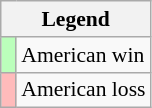<table class="wikitable" style="font-size:90%">
<tr>
<th colspan="2">Legend</th>
</tr>
<tr>
<td style="background:#bfb;"> </td>
<td>American win</td>
</tr>
<tr>
<td style="background:#fbb;"> </td>
<td>American loss</td>
</tr>
</table>
